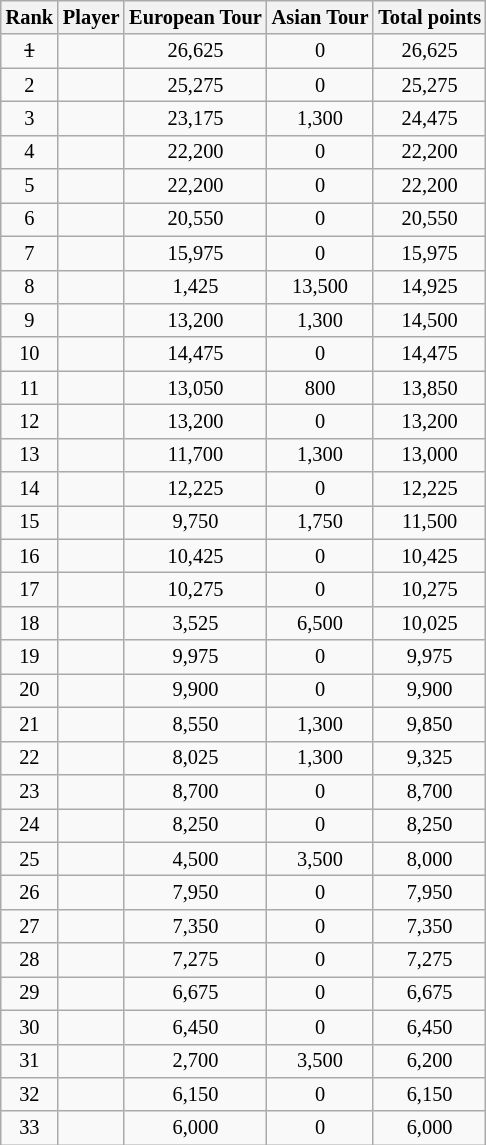<table class="wikitable" style="font-size: 85%">
<tr>
<th>Rank</th>
<th>Player</th>
<th>European Tour</th>
<th>Asian Tour</th>
<th>Total points</th>
</tr>
<tr>
<td align="center"><s>1</s></td>
<td><s></s></td>
<td align="center">26,625</td>
<td align="center">0</td>
<td align="center">26,625</td>
</tr>
<tr>
<td align="center">2</td>
<td></td>
<td align="center">25,275</td>
<td align="center">0</td>
<td align="center">25,275</td>
</tr>
<tr>
<td align="center">3</td>
<td></td>
<td align="center">23,175</td>
<td align="center">1,300</td>
<td align="center">24,475</td>
</tr>
<tr>
<td align="center">4</td>
<td></td>
<td align="center">22,200</td>
<td align="center">0</td>
<td align="center">22,200</td>
</tr>
<tr>
<td align="center">5</td>
<td></td>
<td align="center">22,200</td>
<td align="center">0</td>
<td align="center">22,200</td>
</tr>
<tr>
<td align="center">6</td>
<td></td>
<td align="center">20,550</td>
<td align="center">0</td>
<td align="center">20,550</td>
</tr>
<tr>
<td align="center">7</td>
<td></td>
<td align="center">15,975</td>
<td align="center">0</td>
<td align="center">15,975</td>
</tr>
<tr>
<td align="center">8</td>
<td></td>
<td align="center">1,425</td>
<td align="center">13,500</td>
<td align="center">14,925</td>
</tr>
<tr>
<td align="center">9</td>
<td></td>
<td align="center">13,200</td>
<td align="center">1,300</td>
<td align="center">14,500</td>
</tr>
<tr>
<td align="center">10</td>
<td></td>
<td align="center">14,475</td>
<td align="center">0</td>
<td align="center">14,475</td>
</tr>
<tr>
<td align="center">11</td>
<td></td>
<td align="center">13,050</td>
<td align="center">800</td>
<td align="center">13,850</td>
</tr>
<tr>
<td align="center">12</td>
<td></td>
<td align="center">13,200</td>
<td align="center">0</td>
<td align="center">13,200</td>
</tr>
<tr>
<td align="center">13</td>
<td></td>
<td align="center">11,700</td>
<td align="center">1,300</td>
<td align="center">13,000</td>
</tr>
<tr>
<td align="center">14</td>
<td></td>
<td align="center">12,225</td>
<td align="center">0</td>
<td align="center">12,225</td>
</tr>
<tr>
<td align="center">15</td>
<td></td>
<td align="center">9,750</td>
<td align="center">1,750</td>
<td align="center">11,500</td>
</tr>
<tr>
<td align="center">16</td>
<td></td>
<td align="center">10,425</td>
<td align="center">0</td>
<td align="center">10,425</td>
</tr>
<tr>
<td align="center">17</td>
<td></td>
<td align="center">10,275</td>
<td align="center">0</td>
<td align="center">10,275</td>
</tr>
<tr>
<td align="center">18</td>
<td></td>
<td align="center">3,525</td>
<td align="center">6,500</td>
<td align="center">10,025</td>
</tr>
<tr>
<td align="center">19</td>
<td></td>
<td align="center">9,975</td>
<td align="center">0</td>
<td align="center">9,975</td>
</tr>
<tr>
<td align="center">20</td>
<td></td>
<td align="center">9,900</td>
<td align="center">0</td>
<td align="center">9,900</td>
</tr>
<tr>
<td align="center">21</td>
<td></td>
<td align="center">8,550</td>
<td align="center">1,300</td>
<td align="center">9,850</td>
</tr>
<tr>
<td align="center">22</td>
<td></td>
<td align="center">8,025</td>
<td align="center">1,300</td>
<td align="center">9,325</td>
</tr>
<tr>
<td align="center">23</td>
<td></td>
<td align="center">8,700</td>
<td align="center">0</td>
<td align="center">8,700</td>
</tr>
<tr>
<td align="center">24</td>
<td></td>
<td align="center">8,250</td>
<td align="center">0</td>
<td align="center">8,250</td>
</tr>
<tr>
<td align="center">25</td>
<td></td>
<td align="center">4,500</td>
<td align="center">3,500</td>
<td align="center">8,000</td>
</tr>
<tr>
<td align="center">26</td>
<td></td>
<td align="center">7,950</td>
<td align="center">0</td>
<td align="center">7,950</td>
</tr>
<tr>
<td align="center">27</td>
<td></td>
<td align="center">7,350</td>
<td align="center">0</td>
<td align="center">7,350</td>
</tr>
<tr>
<td align="center">28</td>
<td></td>
<td align="center">7,275</td>
<td align="center">0</td>
<td align="center">7,275</td>
</tr>
<tr>
<td align="center">29</td>
<td></td>
<td align="center">6,675</td>
<td align="center">0</td>
<td align="center">6,675</td>
</tr>
<tr>
<td align="center">30</td>
<td></td>
<td align="center">6,450</td>
<td align="center">0</td>
<td align="center">6,450</td>
</tr>
<tr>
<td align="center">31</td>
<td></td>
<td align="center">2,700</td>
<td align="center">3,500</td>
<td align="center">6,200</td>
</tr>
<tr>
<td align="center">32</td>
<td></td>
<td align="center">6,150</td>
<td align="center">0</td>
<td align="center">6,150</td>
</tr>
<tr>
<td align="center">33</td>
<td></td>
<td align="center">6,000</td>
<td align="center">0</td>
<td align="center">6,000</td>
</tr>
</table>
